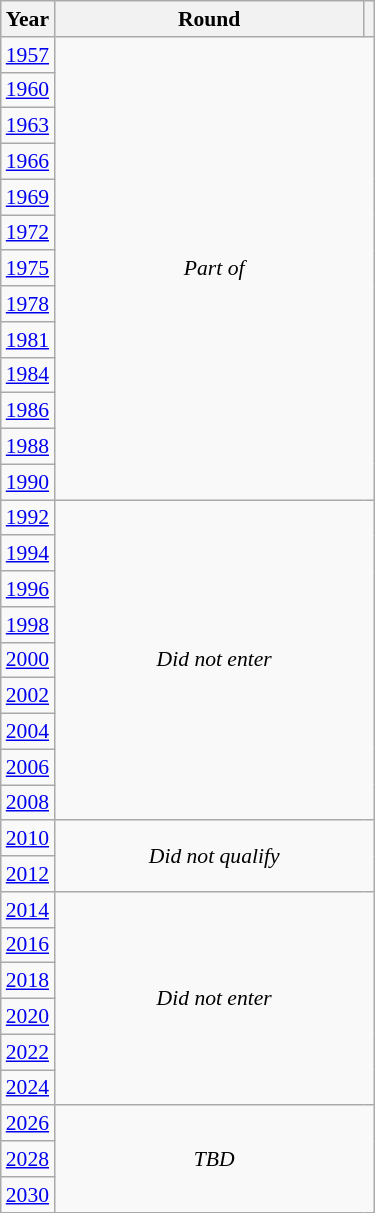<table class="wikitable" style="text-align: center; font-size:90%">
<tr>
<th>Year</th>
<th style="width:200px">Round</th>
<th></th>
</tr>
<tr>
<td><a href='#'>1957</a></td>
<td colspan="2" rowspan="13"><em>Part of </em></td>
</tr>
<tr>
<td><a href='#'>1960</a></td>
</tr>
<tr>
<td><a href='#'>1963</a></td>
</tr>
<tr>
<td><a href='#'>1966</a></td>
</tr>
<tr>
<td><a href='#'>1969</a></td>
</tr>
<tr>
<td><a href='#'>1972</a></td>
</tr>
<tr>
<td><a href='#'>1975</a></td>
</tr>
<tr>
<td><a href='#'>1978</a></td>
</tr>
<tr>
<td><a href='#'>1981</a></td>
</tr>
<tr>
<td><a href='#'>1984</a></td>
</tr>
<tr>
<td><a href='#'>1986</a></td>
</tr>
<tr>
<td><a href='#'>1988</a></td>
</tr>
<tr>
<td><a href='#'>1990</a></td>
</tr>
<tr>
<td><a href='#'>1992</a></td>
<td colspan="2" rowspan="9"><em>Did not enter</em></td>
</tr>
<tr>
<td><a href='#'>1994</a></td>
</tr>
<tr>
<td><a href='#'>1996</a></td>
</tr>
<tr>
<td><a href='#'>1998</a></td>
</tr>
<tr>
<td><a href='#'>2000</a></td>
</tr>
<tr>
<td><a href='#'>2002</a></td>
</tr>
<tr>
<td><a href='#'>2004</a></td>
</tr>
<tr>
<td><a href='#'>2006</a></td>
</tr>
<tr>
<td><a href='#'>2008</a></td>
</tr>
<tr>
<td><a href='#'>2010</a></td>
<td colspan="2" rowspan="2"><em>Did not qualify</em></td>
</tr>
<tr>
<td><a href='#'>2012</a></td>
</tr>
<tr>
<td><a href='#'>2014</a></td>
<td colspan="2" rowspan="6"><em>Did not enter</em></td>
</tr>
<tr>
<td><a href='#'>2016</a></td>
</tr>
<tr>
<td><a href='#'>2018</a></td>
</tr>
<tr>
<td><a href='#'>2020</a></td>
</tr>
<tr>
<td><a href='#'>2022</a></td>
</tr>
<tr>
<td><a href='#'>2024</a></td>
</tr>
<tr>
<td><a href='#'>2026</a></td>
<td colspan="2" rowspan="3"><em>TBD</em></td>
</tr>
<tr>
<td><a href='#'>2028</a></td>
</tr>
<tr>
<td><a href='#'>2030</a></td>
</tr>
</table>
